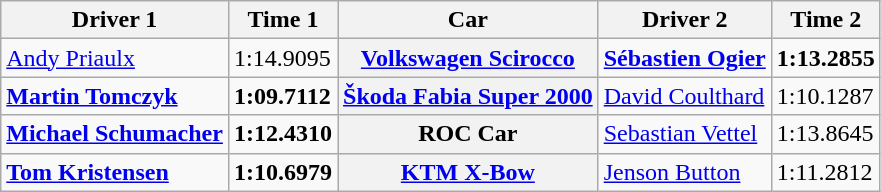<table class="wikitable">
<tr>
<th>Driver 1</th>
<th>Time 1</th>
<th>Car</th>
<th>Driver 2</th>
<th>Time 2</th>
</tr>
<tr>
<td> <a href='#'>Andy Priaulx</a></td>
<td>1:14.9095</td>
<th><a href='#'>Volkswagen Scirocco</a></th>
<td> <strong><a href='#'>Sébastien Ogier</a></strong></td>
<td><strong>1:13.2855</strong></td>
</tr>
<tr>
<td> <strong><a href='#'>Martin Tomczyk</a></strong></td>
<td><strong>1:09.7112</strong></td>
<th><a href='#'>Škoda Fabia Super 2000</a></th>
<td> <a href='#'>David Coulthard</a></td>
<td>1:10.1287</td>
</tr>
<tr>
<td> <strong><a href='#'>Michael Schumacher</a></strong></td>
<td><strong>1:12.4310</strong></td>
<th>ROC Car</th>
<td> <a href='#'>Sebastian Vettel</a></td>
<td>1:13.8645</td>
</tr>
<tr>
<td> <strong><a href='#'>Tom Kristensen</a></strong></td>
<td><strong>1:10.6979</strong></td>
<th><a href='#'>KTM X-Bow</a></th>
<td> <a href='#'>Jenson Button</a></td>
<td>1:11.2812</td>
</tr>
</table>
